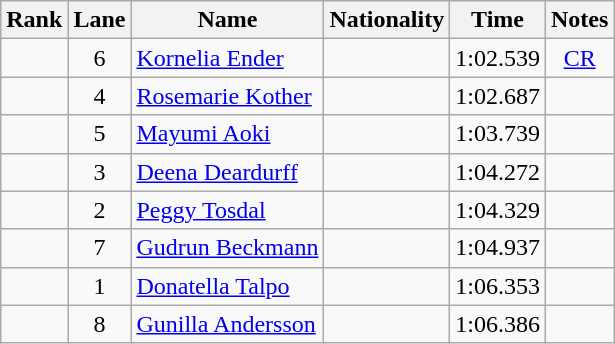<table class="wikitable sortable" style="text-align:center">
<tr>
<th>Rank</th>
<th>Lane</th>
<th>Name</th>
<th>Nationality</th>
<th>Time</th>
<th>Notes</th>
</tr>
<tr>
<td></td>
<td>6</td>
<td align=left><a href='#'>Kornelia Ender</a></td>
<td align=left></td>
<td>1:02.539</td>
<td><a href='#'>CR</a></td>
</tr>
<tr>
<td></td>
<td>4</td>
<td align=left><a href='#'>Rosemarie Kother</a></td>
<td align=left></td>
<td>1:02.687</td>
<td></td>
</tr>
<tr>
<td></td>
<td>5</td>
<td align=left><a href='#'>Mayumi Aoki</a></td>
<td align=left></td>
<td>1:03.739</td>
<td></td>
</tr>
<tr>
<td></td>
<td>3</td>
<td align=left><a href='#'>Deena Deardurff</a></td>
<td align=left></td>
<td>1:04.272</td>
<td></td>
</tr>
<tr>
<td></td>
<td>2</td>
<td align=left><a href='#'>Peggy Tosdal</a></td>
<td align=left></td>
<td>1:04.329</td>
<td></td>
</tr>
<tr>
<td></td>
<td>7</td>
<td align=left><a href='#'>Gudrun Beckmann</a></td>
<td align=left></td>
<td>1:04.937</td>
<td></td>
</tr>
<tr>
<td></td>
<td>1</td>
<td align=left><a href='#'>Donatella Talpo</a></td>
<td align=left></td>
<td>1:06.353</td>
<td></td>
</tr>
<tr>
<td></td>
<td>8</td>
<td align=left><a href='#'>Gunilla Andersson</a></td>
<td align=left></td>
<td>1:06.386</td>
<td></td>
</tr>
</table>
